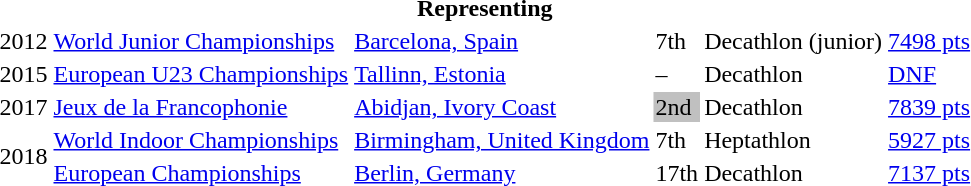<table>
<tr>
<th colspan="6">Representing </th>
</tr>
<tr>
<td>2012</td>
<td><a href='#'>World Junior Championships</a></td>
<td><a href='#'>Barcelona, Spain</a></td>
<td>7th</td>
<td>Decathlon (junior)</td>
<td><a href='#'>7498 pts</a></td>
</tr>
<tr>
<td>2015</td>
<td><a href='#'>European U23 Championships</a></td>
<td><a href='#'>Tallinn, Estonia</a></td>
<td>–</td>
<td>Decathlon</td>
<td><a href='#'>DNF</a></td>
</tr>
<tr>
<td>2017</td>
<td><a href='#'>Jeux de la Francophonie</a></td>
<td><a href='#'>Abidjan, Ivory Coast</a></td>
<td bgcolor=silver>2nd</td>
<td>Decathlon</td>
<td><a href='#'>7839 pts</a></td>
</tr>
<tr>
<td rowspan=2>2018</td>
<td><a href='#'>World Indoor Championships</a></td>
<td><a href='#'>Birmingham, United Kingdom</a></td>
<td>7th</td>
<td>Heptathlon</td>
<td><a href='#'>5927 pts</a></td>
</tr>
<tr>
<td><a href='#'>European Championships</a></td>
<td><a href='#'>Berlin, Germany</a></td>
<td>17th</td>
<td>Decathlon</td>
<td><a href='#'>7137 pts</a></td>
</tr>
</table>
